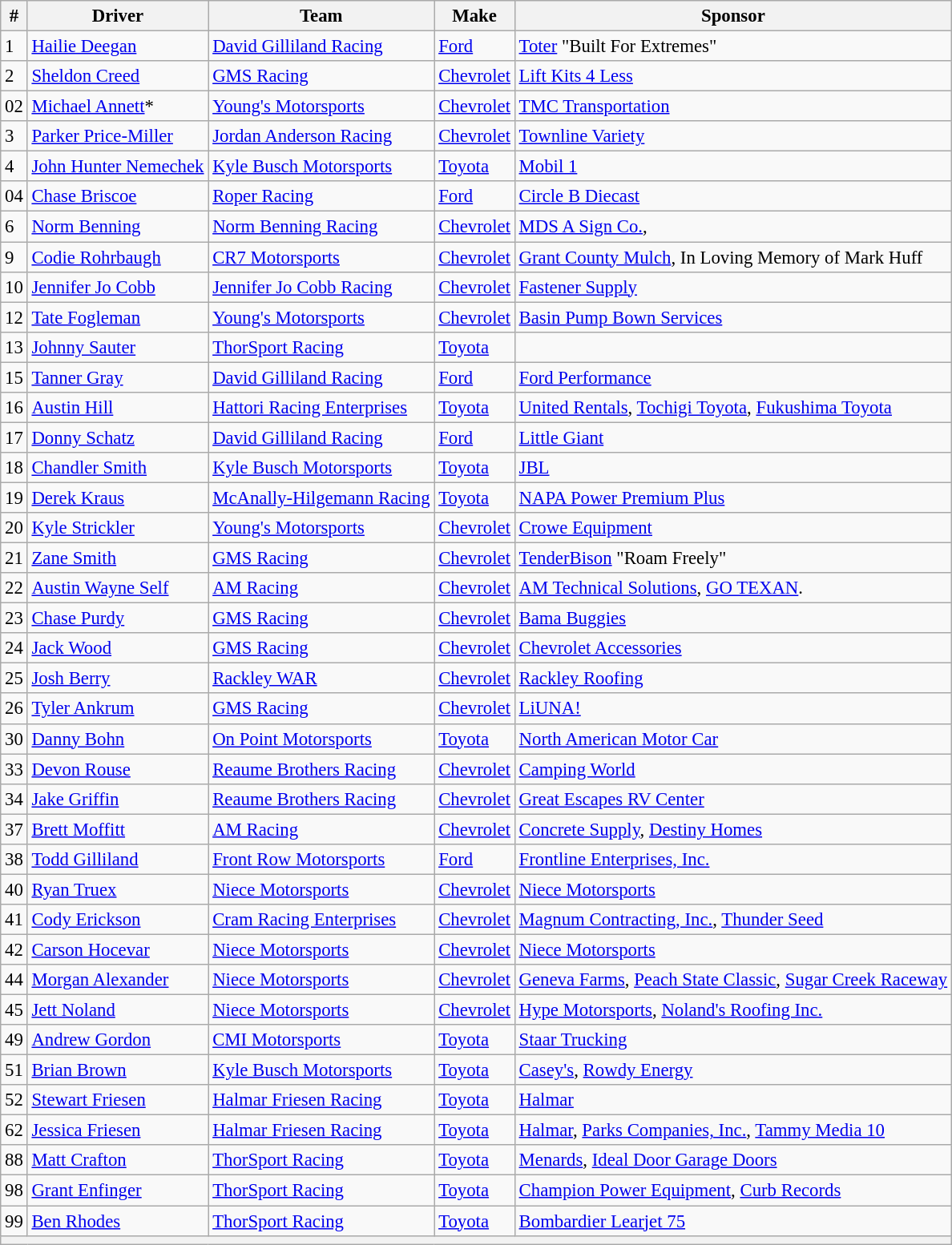<table class="wikitable" style="font-size:95%">
<tr>
<th>#</th>
<th>Driver</th>
<th>Team</th>
<th>Make</th>
<th>Sponsor</th>
</tr>
<tr>
<td>1</td>
<td><a href='#'>Hailie Deegan</a></td>
<td><a href='#'>David Gilliland Racing</a></td>
<td><a href='#'>Ford</a></td>
<td><a href='#'>Toter</a> "Built For Extremes"</td>
</tr>
<tr>
<td>2</td>
<td><a href='#'>Sheldon Creed</a></td>
<td><a href='#'>GMS Racing</a></td>
<td><a href='#'>Chevrolet</a></td>
<td><a href='#'>Lift Kits 4 Less</a></td>
</tr>
<tr>
<td>02</td>
<td><a href='#'>Michael Annett</a>*</td>
<td><a href='#'>Young's Motorsports</a></td>
<td><a href='#'>Chevrolet</a></td>
<td><a href='#'>TMC Transportation</a></td>
</tr>
<tr>
<td>3</td>
<td><a href='#'>Parker Price-Miller</a></td>
<td><a href='#'>Jordan Anderson Racing</a></td>
<td><a href='#'>Chevrolet</a></td>
<td><a href='#'>Townline Variety</a></td>
</tr>
<tr>
<td>4</td>
<td nowrap><a href='#'>John Hunter Nemechek</a></td>
<td><a href='#'>Kyle Busch Motorsports</a></td>
<td><a href='#'>Toyota</a></td>
<td><a href='#'>Mobil 1</a></td>
</tr>
<tr>
<td>04</td>
<td><a href='#'>Chase Briscoe</a></td>
<td><a href='#'>Roper Racing</a></td>
<td><a href='#'>Ford</a></td>
<td><a href='#'>Circle B Diecast</a></td>
</tr>
<tr>
<td>6</td>
<td><a href='#'>Norm Benning</a></td>
<td><a href='#'>Norm Benning Racing</a></td>
<td><a href='#'>Chevrolet</a></td>
<td><a href='#'>MDS A Sign Co.</a>, </td>
</tr>
<tr>
<td>9</td>
<td><a href='#'>Codie Rohrbaugh</a></td>
<td><a href='#'>CR7 Motorsports</a></td>
<td><a href='#'>Chevrolet</a></td>
<td><a href='#'>Grant County Mulch</a>, In Loving Memory of Mark Huff</td>
</tr>
<tr>
<td>10</td>
<td><a href='#'>Jennifer Jo Cobb</a></td>
<td><a href='#'>Jennifer Jo Cobb Racing</a></td>
<td><a href='#'>Chevrolet</a></td>
<td><a href='#'>Fastener Supply</a></td>
</tr>
<tr>
<td>12</td>
<td><a href='#'>Tate Fogleman</a></td>
<td><a href='#'>Young's Motorsports</a></td>
<td><a href='#'>Chevrolet</a></td>
<td><a href='#'>Basin Pump Bown Services</a></td>
</tr>
<tr>
<td>13</td>
<td><a href='#'>Johnny Sauter</a></td>
<td><a href='#'>ThorSport Racing</a></td>
<td><a href='#'>Toyota</a></td>
<td></td>
</tr>
<tr>
<td>15</td>
<td><a href='#'>Tanner Gray</a></td>
<td><a href='#'>David Gilliland Racing</a></td>
<td><a href='#'>Ford</a></td>
<td><a href='#'>Ford Performance</a></td>
</tr>
<tr>
<td>16</td>
<td><a href='#'>Austin Hill</a></td>
<td><a href='#'>Hattori Racing Enterprises</a></td>
<td><a href='#'>Toyota</a></td>
<td><a href='#'>United Rentals</a>, <a href='#'>Tochigi Toyota</a>, <a href='#'>Fukushima Toyota</a></td>
</tr>
<tr>
<td>17</td>
<td><a href='#'>Donny Schatz</a></td>
<td><a href='#'>David Gilliland Racing</a></td>
<td><a href='#'>Ford</a></td>
<td><a href='#'>Little Giant</a></td>
</tr>
<tr>
<td>18</td>
<td><a href='#'>Chandler Smith</a></td>
<td><a href='#'>Kyle Busch Motorsports</a></td>
<td><a href='#'>Toyota</a></td>
<td><a href='#'>JBL</a></td>
</tr>
<tr>
<td>19</td>
<td><a href='#'>Derek Kraus</a></td>
<td nowrap><a href='#'>McAnally-Hilgemann Racing</a></td>
<td><a href='#'>Toyota</a></td>
<td><a href='#'>NAPA Power Premium Plus</a></td>
</tr>
<tr>
<td>20</td>
<td><a href='#'>Kyle Strickler</a></td>
<td><a href='#'>Young's Motorsports</a></td>
<td><a href='#'>Chevrolet</a></td>
<td><a href='#'>Crowe Equipment</a></td>
</tr>
<tr>
<td>21</td>
<td><a href='#'>Zane Smith</a></td>
<td><a href='#'>GMS Racing</a></td>
<td><a href='#'>Chevrolet</a></td>
<td><a href='#'>TenderBison</a> "Roam Freely"</td>
</tr>
<tr>
<td>22</td>
<td><a href='#'>Austin Wayne Self</a></td>
<td><a href='#'>AM Racing</a></td>
<td><a href='#'>Chevrolet</a></td>
<td><a href='#'>AM Technical Solutions</a>, <a href='#'>GO TEXAN</a>.</td>
</tr>
<tr>
<td>23</td>
<td><a href='#'>Chase Purdy</a></td>
<td><a href='#'>GMS Racing</a></td>
<td><a href='#'>Chevrolet</a></td>
<td><a href='#'>Bama Buggies</a></td>
</tr>
<tr>
<td>24</td>
<td><a href='#'>Jack Wood</a></td>
<td><a href='#'>GMS Racing</a></td>
<td><a href='#'>Chevrolet</a></td>
<td><a href='#'>Chevrolet Accessories</a></td>
</tr>
<tr>
<td>25</td>
<td><a href='#'>Josh Berry</a></td>
<td><a href='#'>Rackley WAR</a></td>
<td><a href='#'>Chevrolet</a></td>
<td><a href='#'>Rackley Roofing</a></td>
</tr>
<tr>
<td>26</td>
<td><a href='#'>Tyler Ankrum</a></td>
<td><a href='#'>GMS Racing</a></td>
<td><a href='#'>Chevrolet</a></td>
<td><a href='#'>LiUNA!</a></td>
</tr>
<tr>
<td>30</td>
<td><a href='#'>Danny Bohn</a></td>
<td><a href='#'>On Point Motorsports</a></td>
<td><a href='#'>Toyota</a></td>
<td><a href='#'>North American Motor Car</a></td>
</tr>
<tr>
<td>33</td>
<td><a href='#'>Devon Rouse</a></td>
<td><a href='#'>Reaume Brothers Racing</a></td>
<td><a href='#'>Chevrolet</a></td>
<td><a href='#'>Camping World</a></td>
</tr>
<tr>
<td>34</td>
<td><a href='#'>Jake Griffin</a></td>
<td><a href='#'>Reaume Brothers Racing</a></td>
<td><a href='#'>Chevrolet</a></td>
<td><a href='#'>Great Escapes RV Center</a></td>
</tr>
<tr>
<td>37</td>
<td><a href='#'>Brett Moffitt</a></td>
<td><a href='#'>AM Racing</a></td>
<td><a href='#'>Chevrolet</a></td>
<td><a href='#'>Concrete Supply</a>, <a href='#'>Destiny Homes</a></td>
</tr>
<tr>
<td>38</td>
<td><a href='#'>Todd Gilliland</a></td>
<td><a href='#'>Front Row Motorsports</a></td>
<td><a href='#'>Ford</a></td>
<td><a href='#'>Frontline Enterprises, Inc.</a></td>
</tr>
<tr>
<td>40</td>
<td><a href='#'>Ryan Truex</a></td>
<td><a href='#'>Niece Motorsports</a></td>
<td><a href='#'>Chevrolet</a></td>
<td><a href='#'>Niece Motorsports</a></td>
</tr>
<tr>
<td>41</td>
<td><a href='#'>Cody Erickson</a></td>
<td><a href='#'>Cram Racing Enterprises</a></td>
<td><a href='#'>Chevrolet</a></td>
<td><a href='#'>Magnum Contracting, Inc.</a>, <a href='#'>Thunder Seed</a></td>
</tr>
<tr>
<td>42</td>
<td><a href='#'>Carson Hocevar</a></td>
<td><a href='#'>Niece Motorsports</a></td>
<td><a href='#'>Chevrolet</a></td>
<td><a href='#'>Niece Motorsports</a></td>
</tr>
<tr>
<td>44</td>
<td><a href='#'>Morgan Alexander</a></td>
<td><a href='#'>Niece Motorsports</a></td>
<td><a href='#'>Chevrolet</a></td>
<td nowrap><a href='#'>Geneva Farms</a>, <a href='#'>Peach State Classic</a>, <a href='#'>Sugar Creek Raceway</a></td>
</tr>
<tr>
<td>45</td>
<td><a href='#'>Jett Noland</a></td>
<td><a href='#'>Niece Motorsports</a></td>
<td><a href='#'>Chevrolet</a></td>
<td><a href='#'>Hype Motorsports</a>, <a href='#'>Noland's Roofing Inc.</a></td>
</tr>
<tr>
<td>49</td>
<td><a href='#'>Andrew Gordon</a></td>
<td><a href='#'>CMI Motorsports</a></td>
<td><a href='#'>Toyota</a></td>
<td><a href='#'>Staar Trucking</a></td>
</tr>
<tr>
<td>51</td>
<td><a href='#'>Brian Brown</a></td>
<td><a href='#'>Kyle Busch Motorsports</a></td>
<td><a href='#'>Toyota</a></td>
<td><a href='#'>Casey's</a>, <a href='#'>Rowdy Energy</a></td>
</tr>
<tr>
<td>52</td>
<td><a href='#'>Stewart Friesen</a></td>
<td><a href='#'>Halmar Friesen Racing</a></td>
<td><a href='#'>Toyota</a></td>
<td><a href='#'>Halmar</a></td>
</tr>
<tr>
<td>62</td>
<td><a href='#'>Jessica Friesen</a></td>
<td><a href='#'>Halmar Friesen Racing</a></td>
<td><a href='#'>Toyota</a></td>
<td><a href='#'>Halmar</a>, <a href='#'>Parks Companies, Inc.</a>, <a href='#'>Tammy Media 10</a></td>
</tr>
<tr>
<td>88</td>
<td><a href='#'>Matt Crafton</a></td>
<td><a href='#'>ThorSport Racing</a></td>
<td><a href='#'>Toyota</a></td>
<td><a href='#'>Menards</a>, <a href='#'>Ideal Door Garage Doors</a></td>
</tr>
<tr>
<td>98</td>
<td><a href='#'>Grant Enfinger</a></td>
<td><a href='#'>ThorSport Racing</a></td>
<td><a href='#'>Toyota</a></td>
<td><a href='#'>Champion Power Equipment</a>, <a href='#'>Curb Records</a></td>
</tr>
<tr>
<td>99</td>
<td><a href='#'>Ben Rhodes</a></td>
<td><a href='#'>ThorSport Racing</a></td>
<td><a href='#'>Toyota</a></td>
<td><a href='#'>Bombardier Learjet 75</a></td>
</tr>
<tr>
<th colspan="5"></th>
</tr>
</table>
